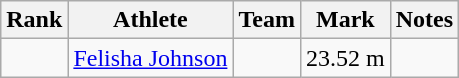<table class="wikitable sortable">
<tr>
<th>Rank</th>
<th>Athlete</th>
<th>Team</th>
<th>Mark</th>
<th>Notes</th>
</tr>
<tr>
<td align=center></td>
<td><a href='#'>Felisha Johnson</a></td>
<td></td>
<td>23.52 m</td>
<td></td>
</tr>
</table>
